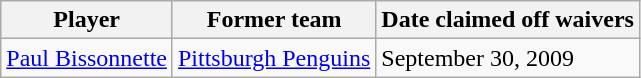<table class="wikitable">
<tr>
<th>Player</th>
<th>Former team</th>
<th>Date claimed off waivers</th>
</tr>
<tr>
<td><a href='#'>Paul Bissonnette</a></td>
<td><a href='#'>Pittsburgh Penguins</a></td>
<td>September 30, 2009</td>
</tr>
</table>
